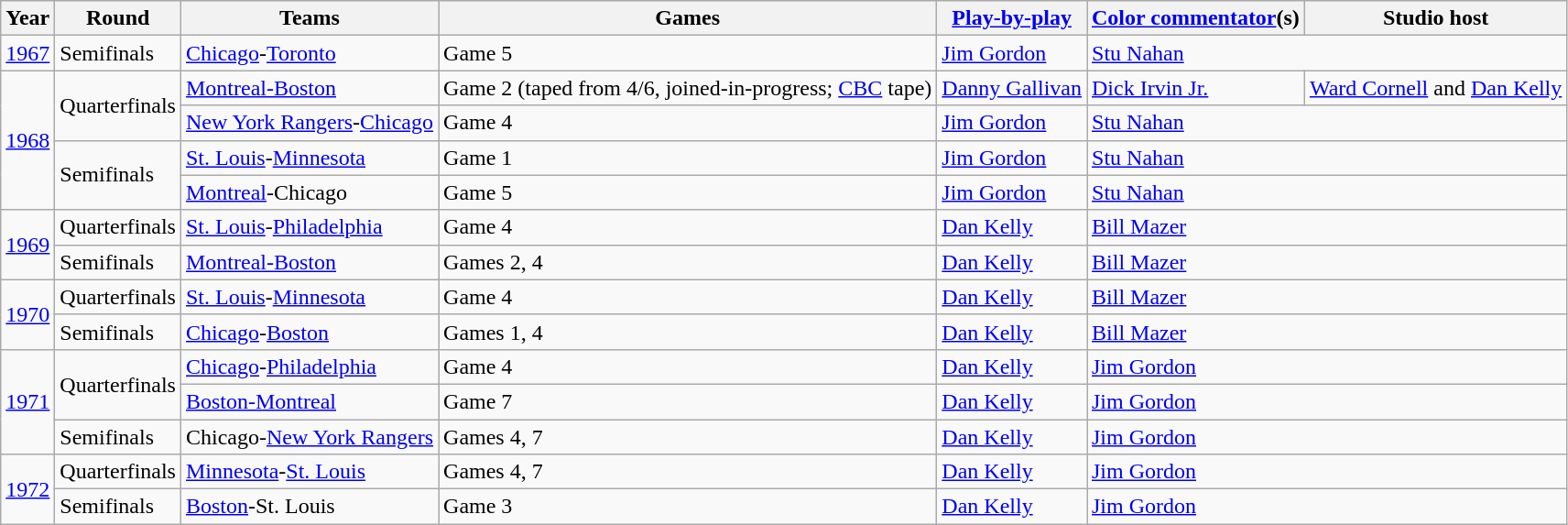<table class="wikitable">
<tr>
<th>Year</th>
<th>Round</th>
<th>Teams</th>
<th>Games</th>
<th><a href='#'>Play-by-play</a></th>
<th><a href='#'>Color commentator</a>(s)</th>
<th>Studio host</th>
</tr>
<tr>
<td><a href='#'>1967</a></td>
<td>Semifinals</td>
<td><a href='#'>Chicago</a>-<a href='#'>Toronto</a></td>
<td>Game 5</td>
<td><a href='#'>Jim Gordon</a></td>
<td colspan="2"><a href='#'>Stu Nahan</a></td>
</tr>
<tr>
<td rowspan="4"><a href='#'>1968</a></td>
<td rowspan="2">Quarterfinals</td>
<td><a href='#'>Montreal-Boston</a></td>
<td>Game 2 (taped from 4/6, joined-in-progress; <a href='#'>CBC</a> tape)</td>
<td><a href='#'>Danny Gallivan</a></td>
<td><a href='#'>Dick Irvin Jr.</a></td>
<td><a href='#'>Ward Cornell</a> and <a href='#'>Dan Kelly</a></td>
</tr>
<tr>
<td><a href='#'>New York Rangers</a>-<a href='#'>Chicago</a></td>
<td>Game 4</td>
<td><a href='#'>Jim Gordon</a></td>
<td colspan="2"><a href='#'>Stu Nahan</a></td>
</tr>
<tr>
<td rowspan="2">Semifinals</td>
<td><a href='#'>St. Louis</a>-<a href='#'>Minnesota</a></td>
<td>Game 1</td>
<td><a href='#'>Jim Gordon</a></td>
<td colspan="2"><a href='#'>Stu Nahan</a></td>
</tr>
<tr>
<td><a href='#'>Montreal</a>-Chicago</td>
<td>Game 5</td>
<td><a href='#'>Jim Gordon</a></td>
<td colspan="2"><a href='#'>Stu Nahan</a></td>
</tr>
<tr>
<td rowspan="2"><a href='#'>1969</a></td>
<td>Quarterfinals</td>
<td><a href='#'>St. Louis</a>-<a href='#'>Philadelphia</a></td>
<td>Game 4</td>
<td><a href='#'>Dan Kelly</a></td>
<td colspan="2"><a href='#'>Bill Mazer</a></td>
</tr>
<tr>
<td>Semifinals</td>
<td><a href='#'>Montreal-Boston</a></td>
<td>Games 2, 4</td>
<td><a href='#'>Dan Kelly</a></td>
<td colspan="2"><a href='#'>Bill Mazer</a></td>
</tr>
<tr>
<td rowspan="2"><a href='#'>1970</a></td>
<td>Quarterfinals</td>
<td><a href='#'>St. Louis</a>-<a href='#'>Minnesota</a></td>
<td>Game 4</td>
<td><a href='#'>Dan Kelly</a></td>
<td colspan="2"><a href='#'>Bill Mazer</a></td>
</tr>
<tr>
<td>Semifinals</td>
<td><a href='#'>Chicago</a>-<a href='#'>Boston</a></td>
<td>Games 1, 4</td>
<td><a href='#'>Dan Kelly</a></td>
<td colspan="2"><a href='#'>Bill Mazer</a></td>
</tr>
<tr>
<td rowspan="3"><a href='#'>1971</a></td>
<td rowspan="2">Quarterfinals</td>
<td><a href='#'>Chicago</a>-<a href='#'>Philadelphia</a></td>
<td>Game 4</td>
<td><a href='#'>Dan Kelly</a></td>
<td colspan="2"><a href='#'>Jim Gordon</a></td>
</tr>
<tr>
<td><a href='#'>Boston-Montreal</a></td>
<td>Game 7</td>
<td><a href='#'>Dan Kelly</a></td>
<td colspan="2"><a href='#'>Jim Gordon</a></td>
</tr>
<tr>
<td>Semifinals</td>
<td>Chicago-<a href='#'>New York Rangers</a></td>
<td>Games 4, 7</td>
<td><a href='#'>Dan Kelly</a></td>
<td colspan="2"><a href='#'>Jim Gordon</a></td>
</tr>
<tr>
<td rowspan="2"><a href='#'>1972</a></td>
<td>Quarterfinals</td>
<td><a href='#'>Minnesota</a>-<a href='#'>St. Louis</a></td>
<td>Games 4, 7</td>
<td><a href='#'>Dan Kelly</a></td>
<td colspan="2"><a href='#'>Jim Gordon</a></td>
</tr>
<tr>
<td>Semifinals</td>
<td><a href='#'>Boston</a>-St. Louis</td>
<td>Game 3</td>
<td><a href='#'>Dan Kelly</a></td>
<td colspan="2"><a href='#'>Jim Gordon</a></td>
</tr>
</table>
